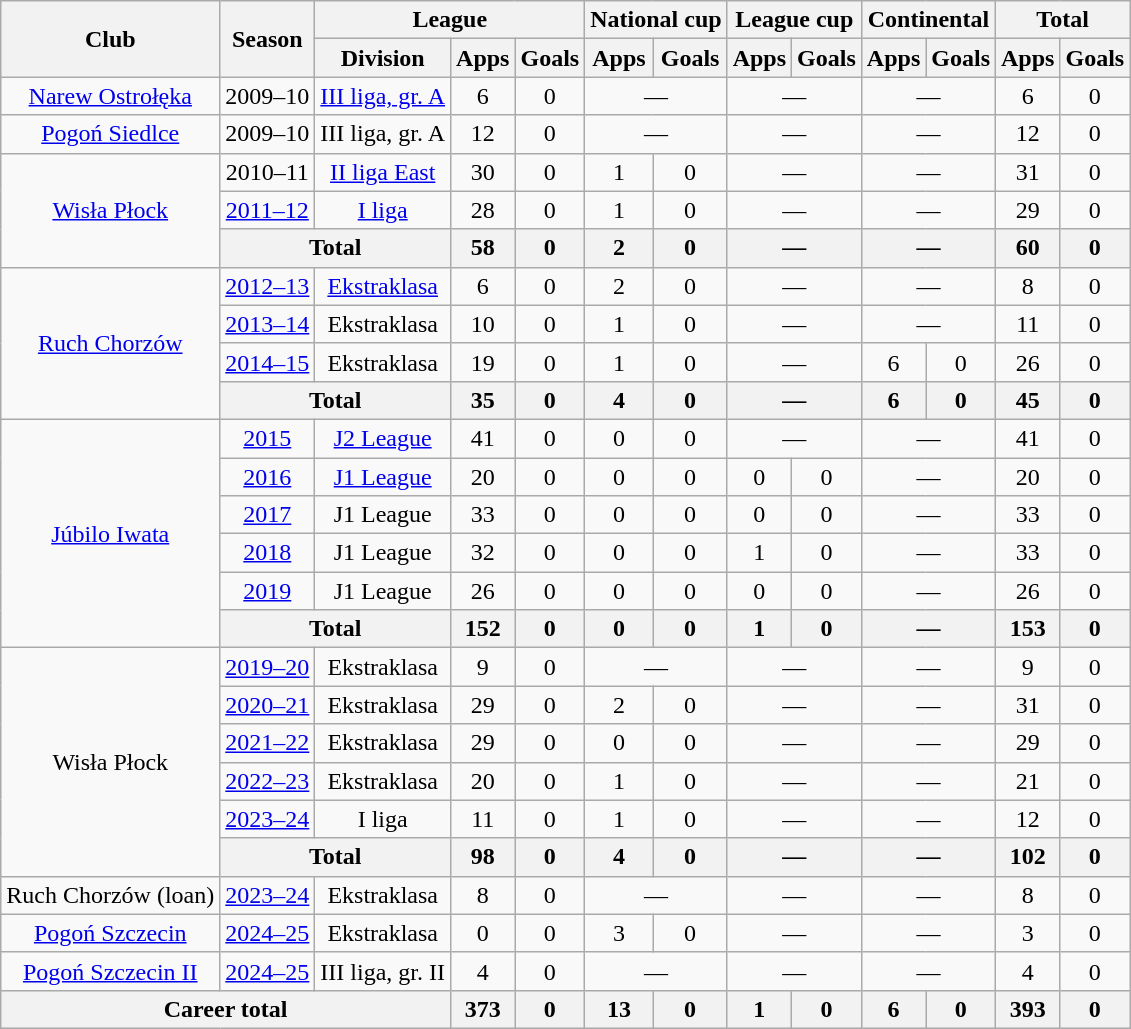<table class="wikitable" style="text-align: center;">
<tr>
<th rowspan="2">Club</th>
<th rowspan="2">Season</th>
<th colspan="3">League</th>
<th colspan="2">National cup</th>
<th colspan="2">League cup</th>
<th colspan="2">Continental</th>
<th colspan="2">Total</th>
</tr>
<tr>
<th>Division</th>
<th>Apps</th>
<th>Goals</th>
<th>Apps</th>
<th>Goals</th>
<th>Apps</th>
<th>Goals</th>
<th>Apps</th>
<th>Goals</th>
<th>Apps</th>
<th>Goals</th>
</tr>
<tr>
<td rowspan="1"><a href='#'>Narew Ostrołęka</a></td>
<td>2009–10</td>
<td rowspan="1"><a href='#'>III liga, gr. A</a></td>
<td>6</td>
<td>0</td>
<td colspan="2">—</td>
<td colspan="2">—</td>
<td colspan="2">—</td>
<td>6</td>
<td>0</td>
</tr>
<tr>
<td rowspan="1"><a href='#'>Pogoń Siedlce</a></td>
<td>2009–10</td>
<td>III liga, gr. A</td>
<td>12</td>
<td>0</td>
<td colspan="2">—</td>
<td colspan="2">—</td>
<td colspan="2">—</td>
<td>12</td>
<td>0</td>
</tr>
<tr>
<td rowspan="3"><a href='#'>Wisła Płock</a></td>
<td>2010–11</td>
<td><a href='#'>II liga East</a></td>
<td>30</td>
<td>0</td>
<td>1</td>
<td>0</td>
<td colspan="2">—</td>
<td colspan="2">—</td>
<td>31</td>
<td>0</td>
</tr>
<tr>
<td><a href='#'>2011–12</a></td>
<td><a href='#'>I liga</a></td>
<td>28</td>
<td>0</td>
<td>1</td>
<td>0</td>
<td colspan="2">—</td>
<td colspan="2">—</td>
<td>29</td>
<td>0</td>
</tr>
<tr>
<th colspan="2">Total</th>
<th>58</th>
<th>0</th>
<th>2</th>
<th>0</th>
<th colspan="2">—</th>
<th colspan="2">—</th>
<th>60</th>
<th>0</th>
</tr>
<tr>
<td rowspan="4"><a href='#'>Ruch Chorzów</a></td>
<td><a href='#'>2012–13</a></td>
<td><a href='#'>Ekstraklasa</a></td>
<td>6</td>
<td>0</td>
<td>2</td>
<td>0</td>
<td colspan="2">—</td>
<td colspan="2">—</td>
<td>8</td>
<td>0</td>
</tr>
<tr>
<td><a href='#'>2013–14</a></td>
<td>Ekstraklasa</td>
<td>10</td>
<td>0</td>
<td>1</td>
<td>0</td>
<td colspan="2">—</td>
<td colspan="2">—</td>
<td>11</td>
<td>0</td>
</tr>
<tr>
<td><a href='#'>2014–15</a></td>
<td>Ekstraklasa</td>
<td>19</td>
<td>0</td>
<td>1</td>
<td>0</td>
<td colspan="2">—</td>
<td>6</td>
<td>0</td>
<td>26</td>
<td>0</td>
</tr>
<tr>
<th colspan="2">Total</th>
<th>35</th>
<th>0</th>
<th>4</th>
<th>0</th>
<th colspan="2">—</th>
<th>6</th>
<th>0</th>
<th>45</th>
<th>0</th>
</tr>
<tr>
<td rowspan="6"><a href='#'>Júbilo Iwata</a></td>
<td><a href='#'>2015</a></td>
<td><a href='#'>J2 League</a></td>
<td>41</td>
<td>0</td>
<td>0</td>
<td>0</td>
<td colspan="2">—</td>
<td colspan="2">—</td>
<td>41</td>
<td>0</td>
</tr>
<tr>
<td><a href='#'>2016</a></td>
<td><a href='#'>J1 League</a></td>
<td>20</td>
<td>0</td>
<td>0</td>
<td>0</td>
<td>0</td>
<td>0</td>
<td colspan="2">—</td>
<td>20</td>
<td>0</td>
</tr>
<tr>
<td><a href='#'>2017</a></td>
<td>J1 League</td>
<td>33</td>
<td>0</td>
<td>0</td>
<td>0</td>
<td>0</td>
<td>0</td>
<td colspan="2">—</td>
<td>33</td>
<td>0</td>
</tr>
<tr>
<td><a href='#'>2018</a></td>
<td>J1 League</td>
<td>32</td>
<td>0</td>
<td>0</td>
<td>0</td>
<td>1</td>
<td>0</td>
<td colspan="2">—</td>
<td>33</td>
<td>0</td>
</tr>
<tr>
<td><a href='#'>2019</a></td>
<td>J1 League</td>
<td>26</td>
<td>0</td>
<td>0</td>
<td>0</td>
<td>0</td>
<td>0</td>
<td colspan="2">—</td>
<td>26</td>
<td>0</td>
</tr>
<tr>
<th colspan="2">Total</th>
<th>152</th>
<th>0</th>
<th>0</th>
<th>0</th>
<th>1</th>
<th>0</th>
<th colspan="2">—</th>
<th>153</th>
<th>0</th>
</tr>
<tr>
<td rowspan="6">Wisła Płock</td>
<td><a href='#'>2019–20</a></td>
<td>Ekstraklasa</td>
<td>9</td>
<td>0</td>
<td colspan="2">—</td>
<td colspan="2">—</td>
<td colspan="2">—</td>
<td>9</td>
<td>0</td>
</tr>
<tr>
<td><a href='#'>2020–21</a></td>
<td>Ekstraklasa</td>
<td>29</td>
<td>0</td>
<td>2</td>
<td>0</td>
<td colspan="2">—</td>
<td colspan="2">—</td>
<td>31</td>
<td>0</td>
</tr>
<tr>
<td><a href='#'>2021–22</a></td>
<td>Ekstraklasa</td>
<td>29</td>
<td>0</td>
<td>0</td>
<td>0</td>
<td colspan="2">—</td>
<td colspan="2">—</td>
<td>29</td>
<td>0</td>
</tr>
<tr>
<td><a href='#'>2022–23</a></td>
<td>Ekstraklasa</td>
<td>20</td>
<td>0</td>
<td>1</td>
<td>0</td>
<td colspan="2">—</td>
<td colspan="2">—</td>
<td>21</td>
<td>0</td>
</tr>
<tr>
<td><a href='#'>2023–24</a></td>
<td>I liga</td>
<td>11</td>
<td>0</td>
<td>1</td>
<td>0</td>
<td colspan="2">—</td>
<td colspan="2">—</td>
<td>12</td>
<td>0</td>
</tr>
<tr>
<th colspan="2">Total</th>
<th>98</th>
<th>0</th>
<th>4</th>
<th>0</th>
<th colspan="2">—</th>
<th colspan="2">—</th>
<th>102</th>
<th>0</th>
</tr>
<tr>
<td rowspan="1">Ruch Chorzów (loan)</td>
<td><a href='#'>2023–24</a></td>
<td>Ekstraklasa</td>
<td>8</td>
<td>0</td>
<td colspan="2">—</td>
<td colspan="2">—</td>
<td colspan="2">—</td>
<td>8</td>
<td>0</td>
</tr>
<tr>
<td><a href='#'>Pogoń Szczecin</a></td>
<td><a href='#'>2024–25</a></td>
<td>Ekstraklasa</td>
<td>0</td>
<td>0</td>
<td>3</td>
<td>0</td>
<td colspan="2">—</td>
<td colspan="2">—</td>
<td>3</td>
<td>0</td>
</tr>
<tr>
<td><a href='#'>Pogoń Szczecin II</a></td>
<td><a href='#'>2024–25</a></td>
<td>III liga, gr. II</td>
<td>4</td>
<td>0</td>
<td colspan="2">—</td>
<td colspan="2">—</td>
<td colspan="2">—</td>
<td>4</td>
<td>0</td>
</tr>
<tr>
<th colspan="3">Career total</th>
<th>373</th>
<th>0</th>
<th>13</th>
<th>0</th>
<th>1</th>
<th>0</th>
<th>6</th>
<th>0</th>
<th>393</th>
<th>0</th>
</tr>
</table>
